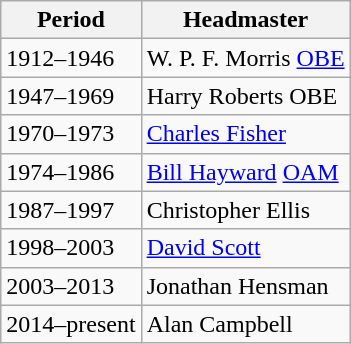<table class="wikitable">
<tr>
<th>Period</th>
<th>Headmaster</th>
</tr>
<tr>
<td>1912–1946</td>
<td>W. P. F. Morris <a href='#'>OBE</a></td>
</tr>
<tr>
<td>1947–1969</td>
<td>Harry Roberts OBE</td>
</tr>
<tr>
<td>1970–1973</td>
<td><a href='#'>Charles Fisher</a></td>
</tr>
<tr>
<td>1974–1986</td>
<td><a href='#'>Bill Hayward</a> <a href='#'>OAM</a></td>
</tr>
<tr>
<td>1987–1997</td>
<td>Christopher Ellis</td>
</tr>
<tr>
<td>1998–2003</td>
<td><a href='#'>David Scott</a></td>
</tr>
<tr>
<td>2003–2013</td>
<td>Jonathan Hensman</td>
</tr>
<tr>
<td>2014–present</td>
<td>Alan Campbell</td>
</tr>
</table>
